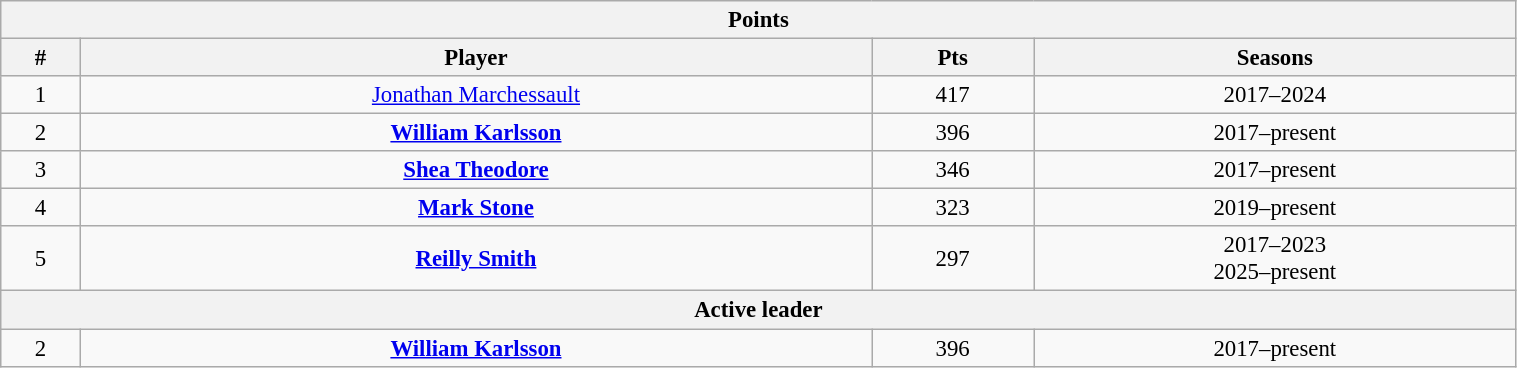<table class="wikitable" style="text-align: center; font-size: 95%" width="80%">
<tr>
<th colspan="4">Points</th>
</tr>
<tr>
<th>#</th>
<th>Player</th>
<th>Pts</th>
<th>Seasons</th>
</tr>
<tr>
<td>1</td>
<td><a href='#'>Jonathan Marchessault</a></td>
<td>417</td>
<td>2017–2024</td>
</tr>
<tr>
<td>2</td>
<td><strong><a href='#'>William Karlsson</a></strong></td>
<td>396</td>
<td>2017–present</td>
</tr>
<tr>
<td>3</td>
<td><strong><a href='#'>Shea Theodore</a></strong></td>
<td>346</td>
<td>2017–present</td>
</tr>
<tr>
<td>4</td>
<td><strong><a href='#'>Mark Stone</a></strong></td>
<td>323</td>
<td>2019–present</td>
</tr>
<tr>
<td>5</td>
<td><strong><a href='#'>Reilly Smith</a></strong></td>
<td>297</td>
<td>2017–2023<br>2025–present</td>
</tr>
<tr>
<th colspan="4">Active leader</th>
</tr>
<tr>
<td>2</td>
<td><strong><a href='#'>William Karlsson</a></strong></td>
<td>396</td>
<td>2017–present</td>
</tr>
</table>
